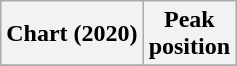<table class="wikitable plainrowheaders" style="text-align:center">
<tr>
<th scope="col">Chart (2020)</th>
<th scope="col">Peak<br>position</th>
</tr>
<tr>
</tr>
</table>
